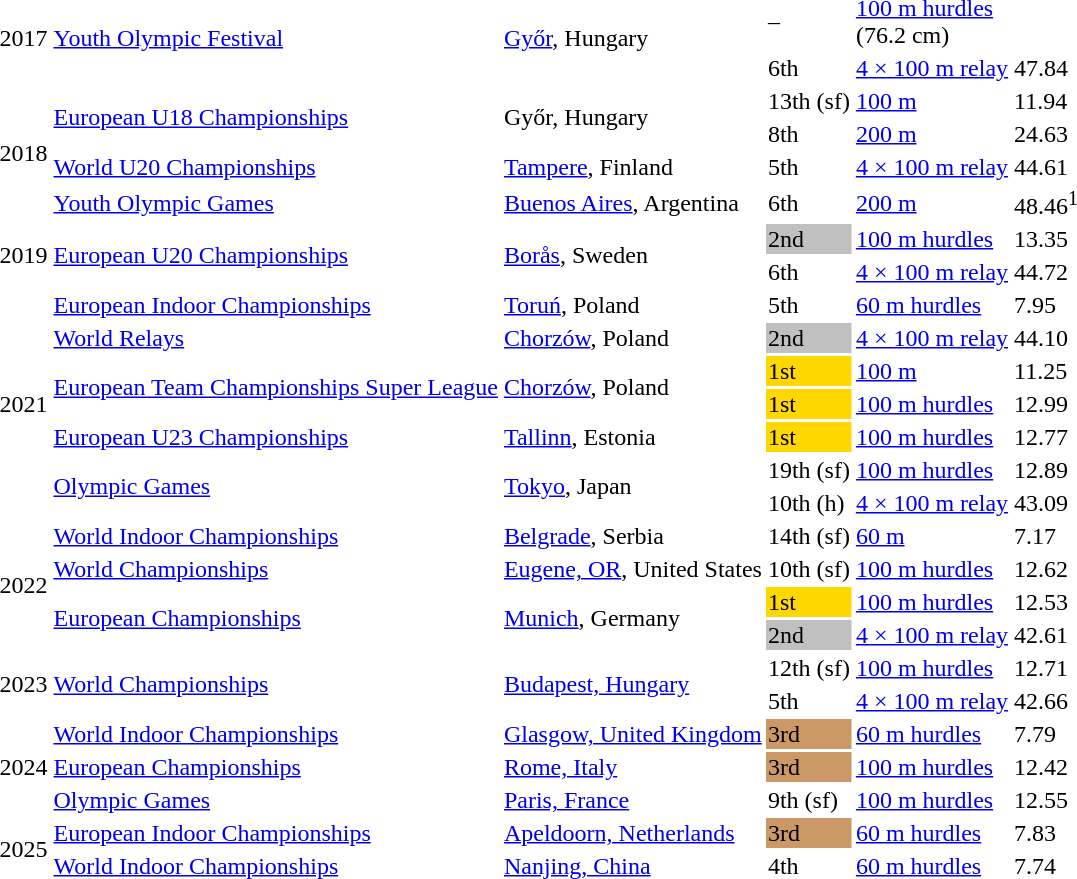<table>
<tr>
<td rowspan=2>2017</td>
<td rowspan=2><a href='#'>Youth Olympic Festival</a></td>
<td rowspan=2><a href='#'>Győr</a>, Hungary</td>
<td>–</td>
<td><a href='#'>100 m hurdles</a><br>(76.2 cm)</td>
<td></td>
</tr>
<tr>
<td>6th</td>
<td><a href='#'>4 × 100 m relay</a></td>
<td>47.84</td>
</tr>
<tr>
<td rowspan=4>2018</td>
<td rowspan=2><a href='#'>European U18 Championships</a></td>
<td rowspan=2>Győr, Hungary</td>
<td>13th (sf)</td>
<td><a href='#'>100 m</a></td>
<td>11.94</td>
</tr>
<tr>
<td>8th</td>
<td><a href='#'>200 m</a></td>
<td>24.63</td>
</tr>
<tr>
<td><a href='#'>World U20 Championships</a></td>
<td><a href='#'>Tampere</a>, Finland</td>
<td>5th</td>
<td><a href='#'>4 × 100 m relay</a></td>
<td>44.61 </td>
</tr>
<tr>
<td><a href='#'>Youth Olympic Games</a></td>
<td><a href='#'>Buenos Aires</a>, Argentina</td>
<td>6th</td>
<td><a href='#'>200 m</a></td>
<td>48.46<sup>1</sup></td>
</tr>
<tr>
<td rowspan=2>2019</td>
<td rowspan=2><a href='#'>European U20 Championships</a></td>
<td rowspan=2><a href='#'>Borås</a>, Sweden</td>
<td bgcolor=silver>2nd</td>
<td><a href='#'>100 m hurdles</a></td>
<td>13.35</td>
</tr>
<tr>
<td>6th</td>
<td><a href='#'>4 × 100 m relay</a></td>
<td>44.72</td>
</tr>
<tr>
<td rowspan=7>2021</td>
<td><a href='#'>European Indoor Championships</a></td>
<td><a href='#'>Toruń</a>, Poland</td>
<td>5th</td>
<td><a href='#'>60 m hurdles</a></td>
<td>7.95</td>
</tr>
<tr>
<td><a href='#'>World Relays</a></td>
<td><a href='#'>Chorzów</a>, Poland</td>
<td bgcolor=silver>2nd</td>
<td><a href='#'>4 × 100 m relay</a></td>
<td>44.10</td>
</tr>
<tr>
<td rowspan=2><a href='#'>European Team Championships Super League</a></td>
<td rowspan=2><a href='#'>Chorzów</a>, Poland</td>
<td bgcolor=gold>1st</td>
<td><a href='#'>100 m</a></td>
<td>11.25 </td>
</tr>
<tr>
<td bgcolor=gold>1st</td>
<td><a href='#'>100 m hurdles</a></td>
<td>12.99</td>
</tr>
<tr>
<td><a href='#'>European U23 Championships</a></td>
<td><a href='#'>Tallinn</a>, Estonia</td>
<td bgcolor=gold>1st</td>
<td><a href='#'>100 m hurdles</a></td>
<td>12.77</td>
</tr>
<tr>
<td rowspan=2><a href='#'>Olympic Games</a></td>
<td rowspan=2><a href='#'>Tokyo</a>, Japan</td>
<td>19th (sf)</td>
<td><a href='#'>100 m hurdles</a></td>
<td>12.89</td>
</tr>
<tr>
<td>10th (h)</td>
<td><a href='#'>4 × 100 m relay</a></td>
<td>43.09</td>
</tr>
<tr>
<td rowspan=4>2022</td>
<td><a href='#'>World Indoor Championships</a></td>
<td><a href='#'>Belgrade</a>, Serbia</td>
<td>14th (sf)</td>
<td><a href='#'>60 m</a></td>
<td>7.17</td>
</tr>
<tr>
<td><a href='#'>World Championships</a></td>
<td><a href='#'>Eugene, OR</a>, United States</td>
<td>10th (sf)</td>
<td><a href='#'>100 m hurdles</a></td>
<td>12.62</td>
</tr>
<tr>
<td rowspan=2><a href='#'>European Championships</a></td>
<td rowspan=2><a href='#'>Munich</a>, Germany</td>
<td bgcolor=gold>1st</td>
<td><a href='#'>100 m hurdles</a></td>
<td>12.53</td>
</tr>
<tr>
<td bgcolor=silver>2nd</td>
<td><a href='#'>4 × 100 m relay</a></td>
<td>42.61 <strong></strong></td>
</tr>
<tr>
<td rowspan=2>2023</td>
<td rowspan=2><a href='#'>World Championships</a></td>
<td rowspan=2><a href='#'>Budapest, Hungary</a></td>
<td>12th (sf)</td>
<td><a href='#'>100 m hurdles</a></td>
<td>12.71</td>
</tr>
<tr>
<td>5th</td>
<td><a href='#'>4 × 100 m relay</a></td>
<td>42.66</td>
</tr>
<tr>
<td rowspan=3>2024</td>
<td><a href='#'>World Indoor Championships</a></td>
<td><a href='#'>Glasgow, United Kingdom</a></td>
<td bgcolor=cc9966>3rd</td>
<td><a href='#'>60 m hurdles</a></td>
<td>7.79</td>
</tr>
<tr>
<td><a href='#'>European Championships</a></td>
<td><a href='#'>Rome, Italy</a></td>
<td bgcolor=cc9966>3rd</td>
<td><a href='#'>100 m hurdles</a></td>
<td>12.42 </td>
</tr>
<tr>
<td><a href='#'>Olympic Games</a></td>
<td><a href='#'>Paris, France</a></td>
<td>9th (sf)</td>
<td><a href='#'>100 m hurdles</a></td>
<td>12.55</td>
</tr>
<tr>
<td rowspan=2>2025</td>
<td><a href='#'>European Indoor Championships</a></td>
<td><a href='#'>Apeldoorn, Netherlands</a></td>
<td bgcolor=cc9966>3rd</td>
<td><a href='#'>60 m hurdles</a></td>
<td>7.83</td>
</tr>
<tr>
<td><a href='#'>World Indoor Championships</a></td>
<td><a href='#'>Nanjing, China</a></td>
<td>4th</td>
<td><a href='#'>60 m hurdles</a></td>
<td>7.74 <strong></strong></td>
</tr>
</table>
